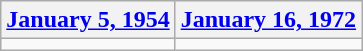<table class=wikitable>
<tr>
<th><a href='#'>January 5, 1954</a></th>
<th><a href='#'>January 16, 1972</a></th>
</tr>
<tr>
<td></td>
<td></td>
</tr>
</table>
